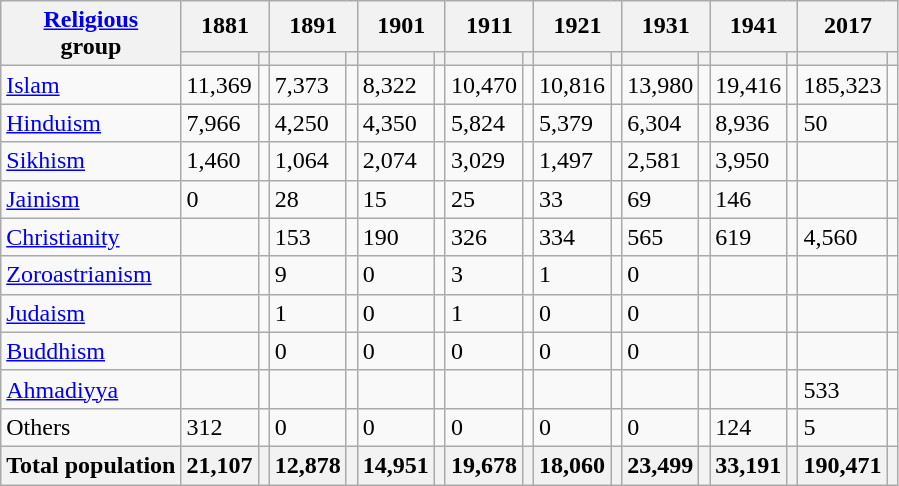<table class="wikitable collapsible sortable">
<tr>
<th rowspan="2"><a href='#'>Religious</a><br>group</th>
<th colspan="2">1881</th>
<th colspan="2">1891</th>
<th colspan="2">1901</th>
<th colspan="2">1911</th>
<th colspan="2">1921</th>
<th colspan="2">1931</th>
<th colspan="2">1941</th>
<th colspan="2">2017</th>
</tr>
<tr>
<th><a href='#'></a></th>
<th></th>
<th></th>
<th></th>
<th></th>
<th></th>
<th></th>
<th></th>
<th></th>
<th></th>
<th></th>
<th></th>
<th></th>
<th></th>
<th></th>
<th></th>
</tr>
<tr>
<td><a href='#'>Islam</a> </td>
<td>11,369</td>
<td></td>
<td>7,373</td>
<td></td>
<td>8,322</td>
<td></td>
<td>10,470</td>
<td></td>
<td>10,816</td>
<td></td>
<td>13,980</td>
<td></td>
<td>19,416</td>
<td></td>
<td>185,323</td>
<td></td>
</tr>
<tr>
<td><a href='#'>Hinduism</a> </td>
<td>7,966</td>
<td></td>
<td>4,250</td>
<td></td>
<td>4,350</td>
<td></td>
<td>5,824</td>
<td></td>
<td>5,379</td>
<td></td>
<td>6,304</td>
<td></td>
<td>8,936</td>
<td></td>
<td>50</td>
<td></td>
</tr>
<tr>
<td><a href='#'>Sikhism</a> </td>
<td>1,460</td>
<td></td>
<td>1,064</td>
<td></td>
<td>2,074</td>
<td></td>
<td>3,029</td>
<td></td>
<td>1,497</td>
<td></td>
<td>2,581</td>
<td></td>
<td>3,950</td>
<td></td>
<td></td>
<td></td>
</tr>
<tr>
<td><a href='#'>Jainism</a> </td>
<td>0</td>
<td></td>
<td>28</td>
<td></td>
<td>15</td>
<td></td>
<td>25</td>
<td></td>
<td>33</td>
<td></td>
<td>69</td>
<td></td>
<td>146</td>
<td></td>
<td></td>
<td></td>
</tr>
<tr>
<td><a href='#'>Christianity</a> </td>
<td></td>
<td></td>
<td>153</td>
<td></td>
<td>190</td>
<td></td>
<td>326</td>
<td></td>
<td>334</td>
<td></td>
<td>565</td>
<td></td>
<td>619</td>
<td></td>
<td>4,560</td>
<td></td>
</tr>
<tr>
<td><a href='#'>Zoroastrianism</a> </td>
<td></td>
<td></td>
<td>9</td>
<td></td>
<td>0</td>
<td></td>
<td>3</td>
<td></td>
<td>1</td>
<td></td>
<td>0</td>
<td></td>
<td></td>
<td></td>
<td></td>
<td></td>
</tr>
<tr>
<td><a href='#'>Judaism</a> </td>
<td></td>
<td></td>
<td>1</td>
<td></td>
<td>0</td>
<td></td>
<td>1</td>
<td></td>
<td>0</td>
<td></td>
<td>0</td>
<td></td>
<td></td>
<td></td>
<td></td>
<td></td>
</tr>
<tr>
<td><a href='#'>Buddhism</a> </td>
<td></td>
<td></td>
<td>0</td>
<td></td>
<td>0</td>
<td></td>
<td>0</td>
<td></td>
<td>0</td>
<td></td>
<td>0</td>
<td></td>
<td></td>
<td></td>
<td></td>
<td></td>
</tr>
<tr>
<td><a href='#'>Ahmadiyya</a> </td>
<td></td>
<td></td>
<td></td>
<td></td>
<td></td>
<td></td>
<td></td>
<td></td>
<td></td>
<td></td>
<td></td>
<td></td>
<td></td>
<td></td>
<td>533</td>
<td></td>
</tr>
<tr>
<td>Others</td>
<td>312</td>
<td></td>
<td>0</td>
<td></td>
<td>0</td>
<td></td>
<td>0</td>
<td></td>
<td>0</td>
<td></td>
<td>0</td>
<td></td>
<td>124</td>
<td></td>
<td>5</td>
<td></td>
</tr>
<tr>
<th>Total population</th>
<th>21,107</th>
<th></th>
<th>12,878</th>
<th></th>
<th>14,951</th>
<th></th>
<th>19,678</th>
<th></th>
<th>18,060</th>
<th></th>
<th>23,499</th>
<th></th>
<th>33,191</th>
<th></th>
<th>190,471</th>
<th></th>
</tr>
</table>
